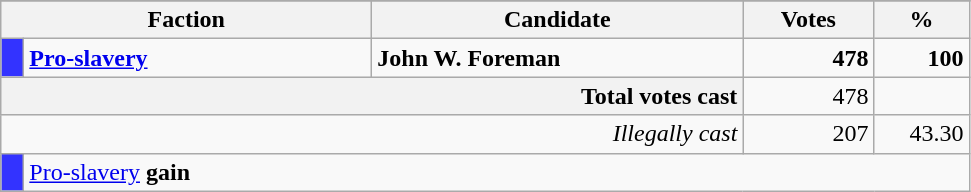<table class="wikitable plainrowheaders" style="text-align:center;">
<tr>
</tr>
<tr>
<th scope="col" colspan="2" style="width: 15em">Faction</th>
<th scope="col" style="width: 15em">Candidate</th>
<th scope="col" style="width: 5em">Votes</th>
<th scope="col" style="width: 3.5em">%</th>
</tr>
<tr>
<td style="width: 0.5em; background-color:#3333FF"></td>
<td style="text-align: left"><strong><a href='#'>Pro-slavery</a></strong></td>
<td style="text-align: left"><strong>John W. Foreman</strong></td>
<td style="text-align: right; margin-right: 0.5em"><strong>478</strong></td>
<td style="text-align: right; margin-right: 0.5em"><strong>100</strong></td>
</tr>
<tr>
<th colspan="3" style="text-align:right;">Total votes cast</th>
<td style="text-align:right;">478</td>
<td style="text-align:right;"></td>
</tr>
<tr>
<td colspan="3" style="text-align:right;"><em>Illegally cast</em></td>
<td style="text-align:right;">207</td>
<td style="text-align:right;">43.30</td>
</tr>
<tr>
<td style="width: 0.5em; background-color:#3333FF"></td>
<td colspan="4" style="text-align:left;"><a href='#'>Pro-slavery</a> <strong>gain</strong></td>
</tr>
</table>
